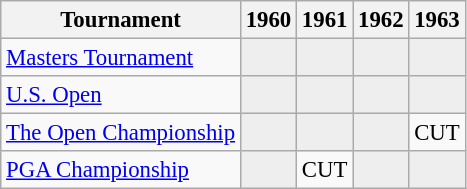<table class="wikitable" style="font-size:95%;text-align:center;">
<tr>
<th>Tournament</th>
<th>1960</th>
<th>1961</th>
<th>1962</th>
<th>1963</th>
</tr>
<tr>
<td align=left><a href='#'>Masters Tournament</a></td>
<td style="background:#eeeeee;"></td>
<td style="background:#eeeeee;"></td>
<td style="background:#eeeeee;"></td>
<td style="background:#eeeeee;"></td>
</tr>
<tr>
<td align=left><a href='#'>U.S. Open</a></td>
<td style="background:#eeeeee;"></td>
<td style="background:#eeeeee;"></td>
<td style="background:#eeeeee;"></td>
<td style="background:#eeeeee;"></td>
</tr>
<tr>
<td align=left><a href='#'>The Open Championship</a></td>
<td style="background:#eeeeee;"></td>
<td style="background:#eeeeee;"></td>
<td style="background:#eeeeee;"></td>
<td>CUT</td>
</tr>
<tr>
<td align=left><a href='#'>PGA Championship</a></td>
<td style="background:#eeeeee;"></td>
<td>CUT</td>
<td style="background:#eeeeee;"></td>
<td style="background:#eeeeee;"></td>
</tr>
</table>
